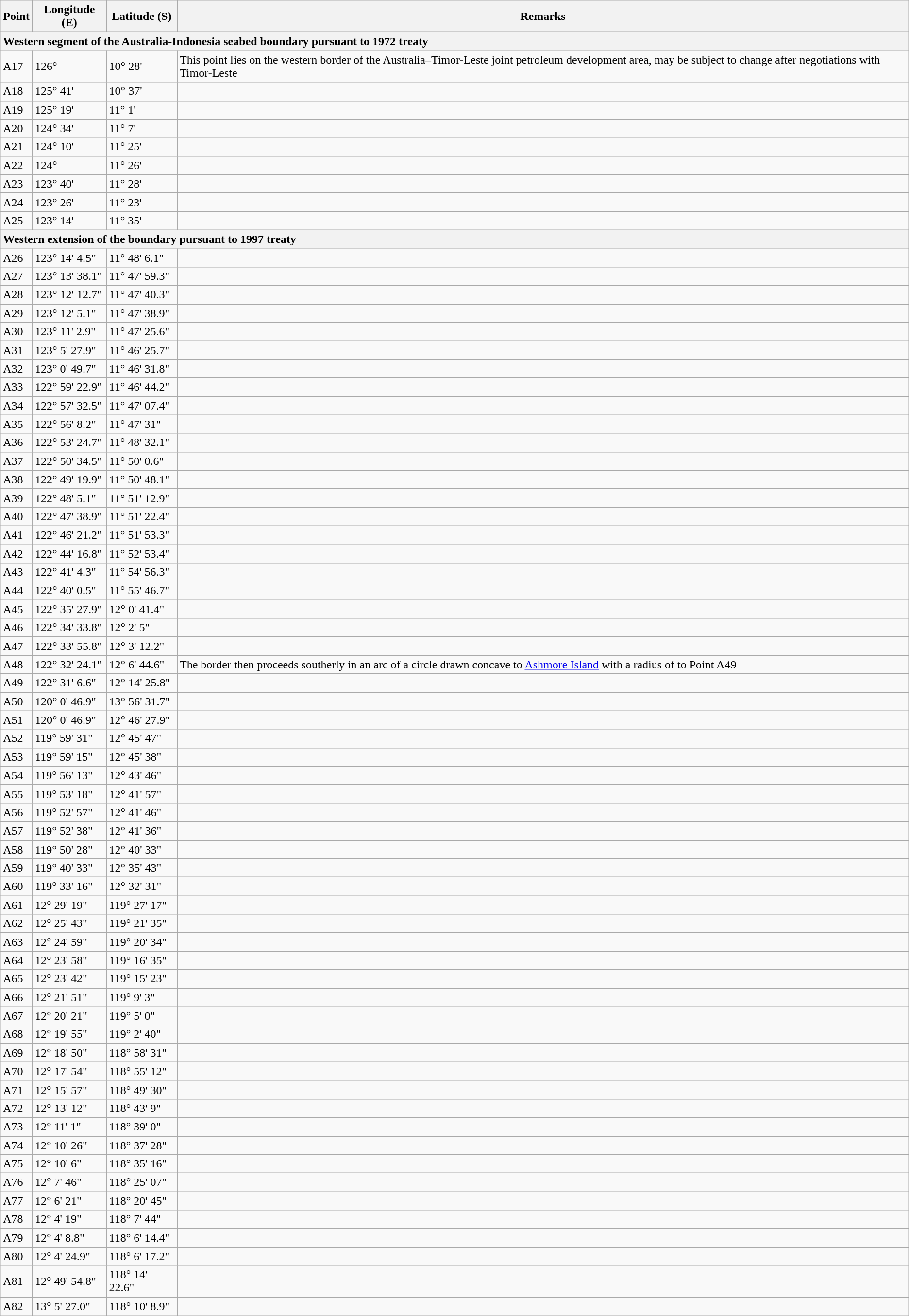<table class="wikitable">
<tr>
<th>Point</th>
<th>Longitude (E)</th>
<th>Latitude (S)</th>
<th>Remarks</th>
</tr>
<tr>
<th colspan="5" style="text-align:left">Western segment of the Australia-Indonesia seabed boundary pursuant to 1972 treaty</th>
</tr>
<tr>
<td>A17</td>
<td>126°</td>
<td>10° 28'</td>
<td>This point lies on the western border of the Australia–Timor-Leste joint petroleum development area, may be subject to change after negotiations with Timor-Leste</td>
</tr>
<tr>
<td>A18</td>
<td>125° 41'</td>
<td>10° 37'</td>
<td></td>
</tr>
<tr>
<td>A19</td>
<td>125° 19'</td>
<td>11° 1'</td>
<td></td>
</tr>
<tr>
<td>A20</td>
<td>124° 34'</td>
<td>11° 7'</td>
<td></td>
</tr>
<tr>
<td>A21</td>
<td>124° 10'</td>
<td>11° 25'</td>
<td></td>
</tr>
<tr>
<td>A22</td>
<td>124°</td>
<td>11° 26'</td>
<td></td>
</tr>
<tr>
<td>A23</td>
<td>123° 40'</td>
<td>11° 28'</td>
<td></td>
</tr>
<tr>
<td>A24</td>
<td>123° 26'</td>
<td>11° 23'</td>
<td></td>
</tr>
<tr>
<td>A25</td>
<td>123° 14'</td>
<td>11° 35'</td>
<td></td>
</tr>
<tr>
<th colspan="5" style="text-align:left">Western extension of the boundary pursuant to 1997 treaty</th>
</tr>
<tr>
<td>A26</td>
<td>123° 14' 4.5"</td>
<td>11° 48' 6.1"</td>
<td></td>
</tr>
<tr>
<td>A27</td>
<td>123° 13' 38.1"</td>
<td>11° 47' 59.3"</td>
<td></td>
</tr>
<tr>
<td>A28</td>
<td>123° 12' 12.7"</td>
<td>11° 47' 40.3"</td>
<td></td>
</tr>
<tr>
<td>A29</td>
<td>123° 12' 5.1"</td>
<td>11° 47' 38.9"</td>
<td></td>
</tr>
<tr>
<td>A30</td>
<td>123° 11' 2.9"</td>
<td>11° 47' 25.6"</td>
<td></td>
</tr>
<tr>
<td>A31</td>
<td>123° 5' 27.9"</td>
<td>11° 46' 25.7"</td>
<td></td>
</tr>
<tr>
<td>A32</td>
<td>123° 0' 49.7"</td>
<td>11° 46' 31.8"</td>
<td></td>
</tr>
<tr>
<td>A33</td>
<td>122° 59' 22.9"</td>
<td>11° 46' 44.2"</td>
<td></td>
</tr>
<tr>
<td>A34</td>
<td>122° 57' 32.5"</td>
<td>11° 47' 07.4"</td>
<td></td>
</tr>
<tr>
<td>A35</td>
<td>122° 56' 8.2"</td>
<td>11° 47' 31"</td>
<td></td>
</tr>
<tr>
<td>A36</td>
<td>122° 53' 24.7"</td>
<td>11° 48' 32.1"</td>
<td></td>
</tr>
<tr>
<td>A37</td>
<td>122° 50' 34.5"</td>
<td>11° 50' 0.6"</td>
<td></td>
</tr>
<tr>
<td>A38</td>
<td>122° 49' 19.9"</td>
<td>11° 50' 48.1"</td>
<td></td>
</tr>
<tr>
<td>A39</td>
<td>122° 48' 5.1"</td>
<td>11° 51' 12.9"</td>
<td></td>
</tr>
<tr>
<td>A40</td>
<td>122° 47' 38.9"</td>
<td>11° 51' 22.4"</td>
<td></td>
</tr>
<tr>
<td>A41</td>
<td>122° 46' 21.2"</td>
<td>11° 51' 53.3"</td>
<td></td>
</tr>
<tr>
<td>A42</td>
<td>122° 44' 16.8"</td>
<td>11° 52' 53.4"</td>
<td></td>
</tr>
<tr>
<td>A43</td>
<td>122° 41' 4.3"</td>
<td>11° 54' 56.3"</td>
<td></td>
</tr>
<tr>
<td>A44</td>
<td>122° 40' 0.5"</td>
<td>11° 55' 46.7"</td>
<td></td>
</tr>
<tr>
<td>A45</td>
<td>122° 35' 27.9"</td>
<td>12° 0' 41.4"</td>
<td></td>
</tr>
<tr>
<td>A46</td>
<td>122° 34' 33.8"</td>
<td>12° 2' 5"</td>
<td></td>
</tr>
<tr>
<td>A47</td>
<td>122° 33' 55.8"</td>
<td>12° 3' 12.2"</td>
<td></td>
</tr>
<tr>
<td>A48</td>
<td>122° 32' 24.1"</td>
<td>12° 6' 44.6"</td>
<td>The border then proceeds southerly in an arc of a circle drawn concave to <a href='#'>Ashmore Island</a> with a radius of  to Point A49</td>
</tr>
<tr>
<td>A49</td>
<td>122° 31' 6.6"</td>
<td>12° 14' 25.8"</td>
<td></td>
</tr>
<tr>
<td>A50</td>
<td>120° 0' 46.9"</td>
<td>13° 56' 31.7"</td>
<td></td>
</tr>
<tr>
<td>A51</td>
<td>120° 0' 46.9"</td>
<td>12° 46' 27.9"</td>
<td></td>
</tr>
<tr>
<td>A52</td>
<td>119° 59' 31"</td>
<td>12° 45' 47"</td>
<td></td>
</tr>
<tr>
<td>A53</td>
<td>119° 59' 15"</td>
<td>12° 45' 38"</td>
<td></td>
</tr>
<tr>
<td>A54</td>
<td>119° 56' 13"</td>
<td>12° 43' 46"</td>
<td></td>
</tr>
<tr>
<td>A55</td>
<td>119° 53' 18"</td>
<td>12° 41' 57"</td>
<td></td>
</tr>
<tr>
<td>A56</td>
<td>119° 52' 57"</td>
<td>12° 41' 46"</td>
<td></td>
</tr>
<tr>
<td>A57</td>
<td>119° 52' 38"</td>
<td>12° 41' 36"</td>
<td></td>
</tr>
<tr>
<td>A58</td>
<td>119° 50' 28"</td>
<td>12° 40' 33"</td>
<td></td>
</tr>
<tr>
<td>A59</td>
<td>119° 40' 33"</td>
<td>12° 35' 43"</td>
<td></td>
</tr>
<tr>
<td>A60</td>
<td>119° 33' 16"</td>
<td>12° 32' 31"</td>
<td></td>
</tr>
<tr>
<td>A61</td>
<td>12° 29' 19"</td>
<td>119° 27' 17"</td>
<td></td>
</tr>
<tr>
<td>A62</td>
<td>12° 25' 43"</td>
<td>119° 21' 35"</td>
<td></td>
</tr>
<tr>
<td>A63</td>
<td>12° 24' 59"</td>
<td>119° 20' 34"</td>
<td></td>
</tr>
<tr>
<td>A64</td>
<td>12° 23' 58"</td>
<td>119° 16' 35"</td>
<td></td>
</tr>
<tr>
<td>A65</td>
<td>12° 23' 42"</td>
<td>119° 15' 23"</td>
<td></td>
</tr>
<tr>
<td>A66</td>
<td>12° 21' 51"</td>
<td>119° 9' 3"</td>
<td></td>
</tr>
<tr>
<td>A67</td>
<td>12° 20' 21"</td>
<td>119° 5' 0"</td>
<td></td>
</tr>
<tr>
<td>A68</td>
<td>12° 19' 55"</td>
<td>119° 2' 40"</td>
<td></td>
</tr>
<tr>
<td>A69</td>
<td>12° 18' 50"</td>
<td>118° 58' 31"</td>
<td></td>
</tr>
<tr>
<td>A70</td>
<td>12° 17' 54"</td>
<td>118° 55' 12"</td>
<td></td>
</tr>
<tr>
<td>A71</td>
<td>12° 15' 57"</td>
<td>118° 49' 30"</td>
<td></td>
</tr>
<tr>
<td>A72</td>
<td>12° 13' 12"</td>
<td>118° 43' 9"</td>
<td></td>
</tr>
<tr>
<td>A73</td>
<td>12° 11' 1"</td>
<td>118° 39' 0"</td>
<td></td>
</tr>
<tr>
<td>A74</td>
<td>12° 10' 26"</td>
<td>118° 37' 28"</td>
<td></td>
</tr>
<tr>
<td>A75</td>
<td>12° 10' 6"</td>
<td>118° 35' 16"</td>
<td></td>
</tr>
<tr>
<td>A76</td>
<td>12° 7' 46"</td>
<td>118° 25' 07"</td>
<td></td>
</tr>
<tr>
<td>A77</td>
<td>12° 6' 21"</td>
<td>118° 20' 45"</td>
<td></td>
</tr>
<tr>
<td>A78</td>
<td>12° 4' 19"</td>
<td>118° 7' 44"</td>
<td></td>
</tr>
<tr>
<td>A79</td>
<td>12° 4' 8.8"</td>
<td>118° 6' 14.4"</td>
<td></td>
</tr>
<tr>
<td>A80</td>
<td>12° 4' 24.9"</td>
<td>118° 6' 17.2"</td>
<td></td>
</tr>
<tr>
<td>A81</td>
<td>12° 49' 54.8"</td>
<td>118° 14' 22.6"</td>
<td></td>
</tr>
<tr>
<td>A82</td>
<td>13° 5' 27.0"</td>
<td>118° 10' 8.9"</td>
<td></td>
</tr>
</table>
